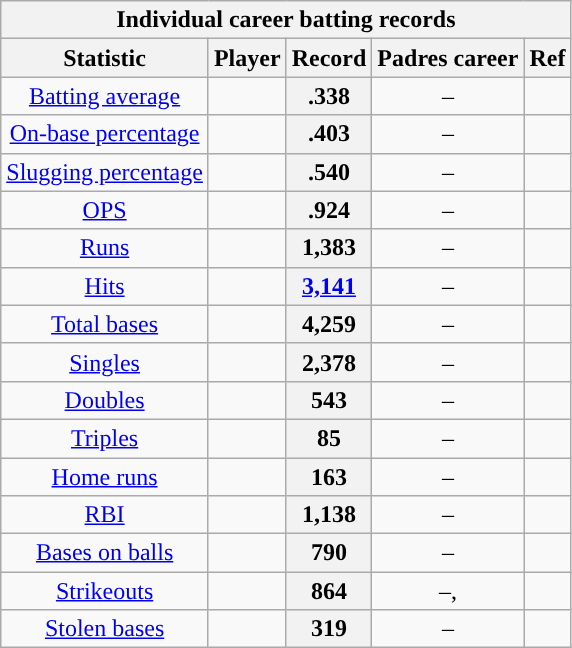<table class="wikitable" style="text-align:center">
<tr>
<th colspan=5>Individual career batting records</th>
</tr>
<tr>
<th scope="col">Statistic</th>
<th scope="col">Player</th>
<th scope="col" class="unsortable">Record</th>
<th scope="col">Padres career</th>
<th scope="col" class="unsortable">Ref</th>
</tr>
<tr>
<td><a href='#'>Batting average</a></td>
<td></td>
<th scope="row">.338</th>
<td>–</td>
<td></td>
</tr>
<tr>
<td><a href='#'>On-base percentage</a></td>
<td></td>
<th scope="row">.403</th>
<td>–</td>
<td></td>
</tr>
<tr>
<td><a href='#'>Slugging percentage</a></td>
<td></td>
<th scope="row">.540</th>
<td>–</td>
<td></td>
</tr>
<tr>
<td><a href='#'>OPS</a></td>
<td></td>
<th scope="row">.924</th>
<td>–</td>
<td></td>
</tr>
<tr>
<td><a href='#'>Runs</a></td>
<td></td>
<th scope="row">1,383</th>
<td>–</td>
<td></td>
</tr>
<tr>
<td><a href='#'>Hits</a></td>
<td></td>
<th scope="row"><a href='#'>3,141</a></th>
<td>–</td>
<td></td>
</tr>
<tr>
<td><a href='#'>Total bases</a></td>
<td></td>
<th scope="row">4,259</th>
<td>–</td>
<td></td>
</tr>
<tr>
<td><a href='#'>Singles</a></td>
<td></td>
<th scope="row">2,378</th>
<td>–</td>
<td></td>
</tr>
<tr>
<td><a href='#'>Doubles</a></td>
<td></td>
<th scope="row">543</th>
<td>–</td>
<td></td>
</tr>
<tr>
<td><a href='#'>Triples</a></td>
<td></td>
<th scope="row">85</th>
<td>–</td>
<td></td>
</tr>
<tr>
<td><a href='#'>Home runs</a></td>
<td></td>
<th scope="row">163</th>
<td>–</td>
<td></td>
</tr>
<tr>
<td><a href='#'>RBI</a></td>
<td></td>
<th scope="row">1,138</th>
<td>–</td>
<td></td>
</tr>
<tr>
<td><a href='#'>Bases on balls</a></td>
<td></td>
<th scope="row">790</th>
<td>–</td>
<td></td>
</tr>
<tr>
<td><a href='#'>Strikeouts</a></td>
<td></td>
<th scope="row">864</th>
<td>–, </td>
<td></td>
</tr>
<tr>
<td><a href='#'>Stolen bases</a></td>
<td></td>
<th scope="row">319</th>
<td>–</td>
<td></td>
</tr>
</table>
